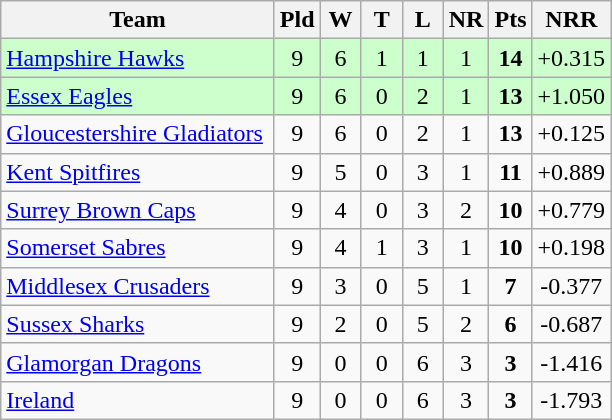<table class="wikitable" style="text-align:center;">
<tr>
<th width=175>Team</th>
<th width=20 abbr="Played">Pld</th>
<th width=20 abbr="Won">W</th>
<th width=20 abbr="Tied">T</th>
<th width=20 abbr="Lost">L</th>
<th width=20 abbr="No result">NR</th>
<th width=20 abbr="Points">Pts</th>
<th width=20 abbr="Net run rate">NRR</th>
</tr>
<tr style="background:#ccffcc;">
<td style="text-align:left;"><a href='#'>Hampshire Hawks</a></td>
<td>9</td>
<td>6</td>
<td>1</td>
<td>1</td>
<td>1</td>
<td><strong>14</strong></td>
<td>+0.315</td>
</tr>
<tr style="background:#ccffcc;">
<td style="text-align:left;"><a href='#'>Essex Eagles</a></td>
<td>9</td>
<td>6</td>
<td>0</td>
<td>2</td>
<td>1</td>
<td><strong>13</strong></td>
<td>+1.050</td>
</tr>
<tr style="background:#f9f9f9;">
<td style="text-align:left;"><a href='#'>Gloucestershire Gladiators</a></td>
<td>9</td>
<td>6</td>
<td>0</td>
<td>2</td>
<td>1</td>
<td><strong>13</strong></td>
<td>+0.125</td>
</tr>
<tr style="background:#f9f9f9;">
<td style="text-align:left;"><a href='#'>Kent Spitfires</a></td>
<td>9</td>
<td>5</td>
<td>0</td>
<td>3</td>
<td>1</td>
<td><strong>11</strong></td>
<td>+0.889</td>
</tr>
<tr style="background:#f9f9f9;">
<td style="text-align:left;"><a href='#'>Surrey Brown Caps</a></td>
<td>9</td>
<td>4</td>
<td>0</td>
<td>3</td>
<td>2</td>
<td><strong>10</strong></td>
<td>+0.779</td>
</tr>
<tr style="background:#f9f9f9;">
<td style="text-align:left;"><a href='#'>Somerset Sabres</a></td>
<td>9</td>
<td>4</td>
<td>1</td>
<td>3</td>
<td>1</td>
<td><strong>10</strong></td>
<td>+0.198</td>
</tr>
<tr style="background:#f9f9f9;">
<td style="text-align:left;"><a href='#'>Middlesex Crusaders</a></td>
<td>9</td>
<td>3</td>
<td>0</td>
<td>5</td>
<td>1</td>
<td><strong>7</strong></td>
<td>-0.377</td>
</tr>
<tr style="background:#f9f9f9;">
<td style="text-align:left;"><a href='#'>Sussex Sharks</a></td>
<td>9</td>
<td>2</td>
<td>0</td>
<td>5</td>
<td>2</td>
<td><strong>6</strong></td>
<td>-0.687</td>
</tr>
<tr style="background:#f9f9f9;">
<td style="text-align:left;"><a href='#'>Glamorgan Dragons</a></td>
<td>9</td>
<td>0</td>
<td>0</td>
<td>6</td>
<td>3</td>
<td><strong>3</strong></td>
<td>-1.416</td>
</tr>
<tr style="background:#f9f9f9;">
<td style="text-align:left;"><a href='#'>Ireland</a></td>
<td>9</td>
<td>0</td>
<td>0</td>
<td>6</td>
<td>3</td>
<td><strong>3</strong></td>
<td>-1.793</td>
</tr>
</table>
